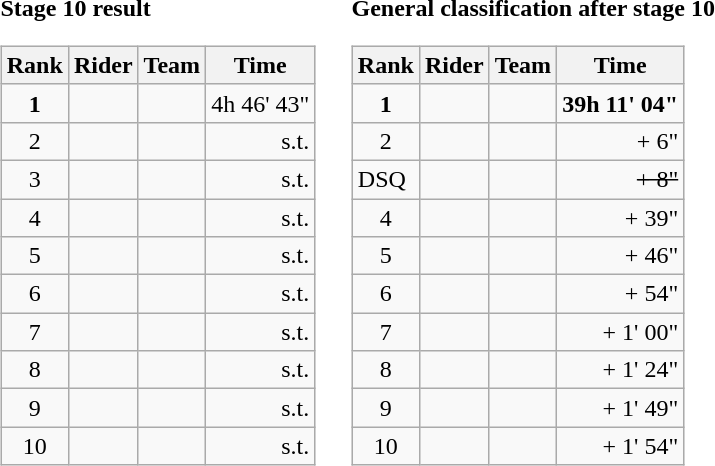<table>
<tr>
<td><strong>Stage 10 result</strong><br><table class="wikitable">
<tr>
<th scope="col">Rank</th>
<th scope="col">Rider</th>
<th scope="col">Team</th>
<th scope="col">Time</th>
</tr>
<tr>
<td style="text-align:center;"><strong>1</strong></td>
<td><strong></strong></td>
<td><strong></strong></td>
<td style="text-align:right;">4h 46' 43"</td>
</tr>
<tr>
<td style="text-align:center;">2</td>
<td> </td>
<td></td>
<td style="text-align:right;">s.t.</td>
</tr>
<tr>
<td style="text-align:center;">3</td>
<td></td>
<td></td>
<td style="text-align:right;">s.t.</td>
</tr>
<tr>
<td style="text-align:center;">4</td>
<td></td>
<td></td>
<td style="text-align:right;">s.t.</td>
</tr>
<tr>
<td style="text-align:center;">5</td>
<td></td>
<td></td>
<td style="text-align:right;">s.t.</td>
</tr>
<tr>
<td style="text-align:center;">6</td>
<td></td>
<td> </td>
<td style="text-align:right;">s.t.</td>
</tr>
<tr>
<td style="text-align:center;">7</td>
<td></td>
<td></td>
<td style="text-align:right;">s.t.</td>
</tr>
<tr>
<td style="text-align:center;">8</td>
<td></td>
<td></td>
<td style="text-align:right;">s.t.</td>
</tr>
<tr>
<td style="text-align:center;">9</td>
<td></td>
<td></td>
<td style="text-align:right;">s.t.</td>
</tr>
<tr>
<td style="text-align:center;">10</td>
<td></td>
<td></td>
<td style="text-align:right;">s.t.</td>
</tr>
</table>
</td>
<td></td>
<td><strong>General classification after stage 10</strong><br><table class="wikitable">
<tr>
<th scope="col">Rank</th>
<th scope="col">Rider</th>
<th scope="col">Team</th>
<th scope="col">Time</th>
</tr>
<tr>
<td style="text-align:center;"><strong>1</strong></td>
<td><strong></strong> </td>
<td><strong></strong> </td>
<td style="text-align:right;"><strong>39h 11' 04"</strong></td>
</tr>
<tr>
<td style="text-align:center;">2</td>
<td></td>
<td></td>
<td style="text-align:right;">+ 6"</td>
</tr>
<tr>
<td>DSQ</td>
<td><s></s></td>
<td><s> </s></td>
<td style="text-align:right;"><s> + 8"</s></td>
</tr>
<tr>
<td style="text-align:center;">4</td>
<td></td>
<td></td>
<td style="text-align:right;">+ 39"</td>
</tr>
<tr>
<td style="text-align:center;">5</td>
<td></td>
<td></td>
<td style="text-align:right;">+ 46"</td>
</tr>
<tr>
<td style="text-align:center;">6</td>
<td></td>
<td></td>
<td style="text-align:right;">+ 54"</td>
</tr>
<tr>
<td style="text-align:center;">7</td>
<td> </td>
<td></td>
<td style="text-align:right;">+ 1' 00"</td>
</tr>
<tr>
<td style="text-align:center;">8</td>
<td></td>
<td></td>
<td style="text-align:right;">+ 1' 24"</td>
</tr>
<tr>
<td style="text-align:center;">9</td>
<td></td>
<td></td>
<td style="text-align:right;">+ 1' 49"</td>
</tr>
<tr>
<td style="text-align:center;">10</td>
<td></td>
<td></td>
<td style="text-align:right;">+ 1' 54"</td>
</tr>
</table>
</td>
</tr>
</table>
